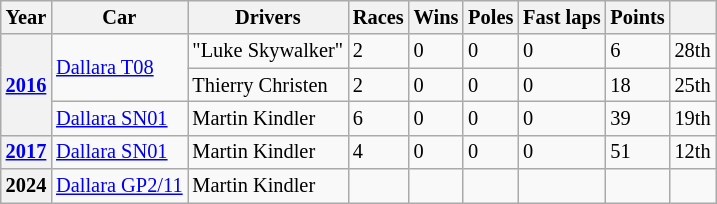<table class="wikitable" style="font-size:85%">
<tr>
<th>Year</th>
<th>Car</th>
<th>Drivers</th>
<th>Races</th>
<th>Wins</th>
<th>Poles</th>
<th>Fast laps</th>
<th>Points</th>
<th></th>
</tr>
<tr>
<th rowspan="3"><a href='#'>2016</a></th>
<td rowspan="2"><a href='#'>Dallara T08</a></td>
<td> "Luke Skywalker"</td>
<td>2</td>
<td>0</td>
<td>0</td>
<td>0</td>
<td>6</td>
<td>28th</td>
</tr>
<tr>
<td> Thierry Christen</td>
<td>2</td>
<td>0</td>
<td>0</td>
<td>0</td>
<td>18</td>
<td>25th</td>
</tr>
<tr>
<td><a href='#'>Dallara SN01</a></td>
<td> Martin Kindler</td>
<td>6</td>
<td>0</td>
<td>0</td>
<td>0</td>
<td>39</td>
<td>19th</td>
</tr>
<tr>
<th><a href='#'>2017</a></th>
<td><a href='#'>Dallara SN01</a></td>
<td> Martin Kindler</td>
<td>4</td>
<td>0</td>
<td>0</td>
<td>0</td>
<td>51</td>
<td>12th</td>
</tr>
<tr>
<th>2024</th>
<td><a href='#'>Dallara GP2/11</a></td>
<td> Martin Kindler</td>
<td></td>
<td></td>
<td></td>
<td></td>
<td></td>
<td></td>
</tr>
</table>
